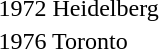<table>
<tr>
<td>1972 Heidelberg <br></td>
<td></td>
<td></td>
<td></td>
</tr>
<tr>
<td>1976 Toronto <br></td>
<td></td>
<td></td>
<td></td>
</tr>
</table>
